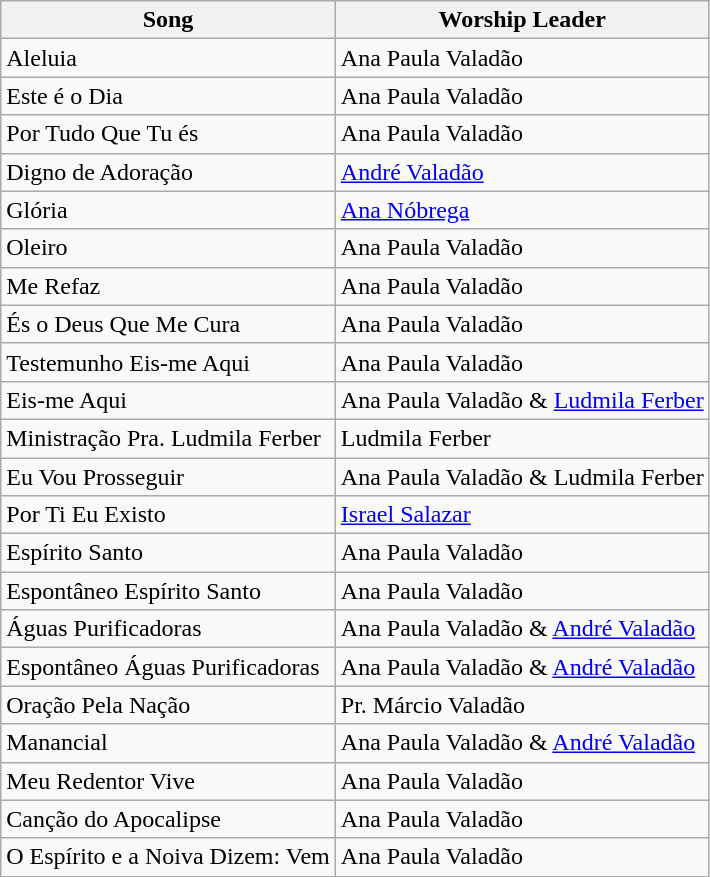<table class="wikitable">
<tr>
<th>Song</th>
<th>Worship Leader</th>
</tr>
<tr>
<td>Aleluia</td>
<td>Ana Paula Valadão</td>
</tr>
<tr>
<td>Este é o Dia</td>
<td>Ana Paula Valadão</td>
</tr>
<tr>
<td>Por Tudo Que Tu és</td>
<td>Ana Paula Valadão</td>
</tr>
<tr>
<td>Digno de Adoração</td>
<td><a href='#'>André Valadão</a></td>
</tr>
<tr>
<td>Glória</td>
<td><a href='#'>Ana Nóbrega</a></td>
</tr>
<tr>
<td>Oleiro</td>
<td>Ana Paula Valadão</td>
</tr>
<tr>
<td>Me Refaz</td>
<td>Ana Paula Valadão</td>
</tr>
<tr>
<td>És o Deus Que Me Cura</td>
<td>Ana Paula Valadão</td>
</tr>
<tr>
<td>Testemunho Eis-me Aqui</td>
<td>Ana Paula Valadão</td>
</tr>
<tr>
<td>Eis-me Aqui</td>
<td>Ana Paula Valadão & <a href='#'>Ludmila Ferber</a></td>
</tr>
<tr>
<td>Ministração Pra. Ludmila Ferber</td>
<td>Ludmila Ferber</td>
</tr>
<tr>
<td>Eu Vou Prosseguir</td>
<td>Ana Paula Valadão & Ludmila Ferber</td>
</tr>
<tr>
<td>Por Ti Eu Existo</td>
<td><a href='#'>Israel Salazar</a></td>
</tr>
<tr>
<td>Espírito Santo</td>
<td>Ana Paula Valadão</td>
</tr>
<tr>
<td>Espontâneo Espírito Santo</td>
<td>Ana Paula Valadão</td>
</tr>
<tr>
<td>Águas Purificadoras</td>
<td>Ana Paula Valadão & <a href='#'>André Valadão</a></td>
</tr>
<tr>
<td>Espontâneo Águas Purificadoras</td>
<td>Ana Paula Valadão & <a href='#'>André Valadão</a></td>
</tr>
<tr>
<td>Oração Pela Nação</td>
<td>Pr. Márcio Valadão</td>
</tr>
<tr>
<td>Manancial</td>
<td>Ana Paula Valadão & <a href='#'>André Valadão</a></td>
</tr>
<tr>
<td>Meu Redentor Vive</td>
<td>Ana Paula Valadão</td>
</tr>
<tr>
<td>Canção do Apocalipse</td>
<td>Ana Paula Valadão</td>
</tr>
<tr>
<td>O Espírito e a Noiva Dizem: Vem</td>
<td>Ana Paula Valadão</td>
</tr>
</table>
